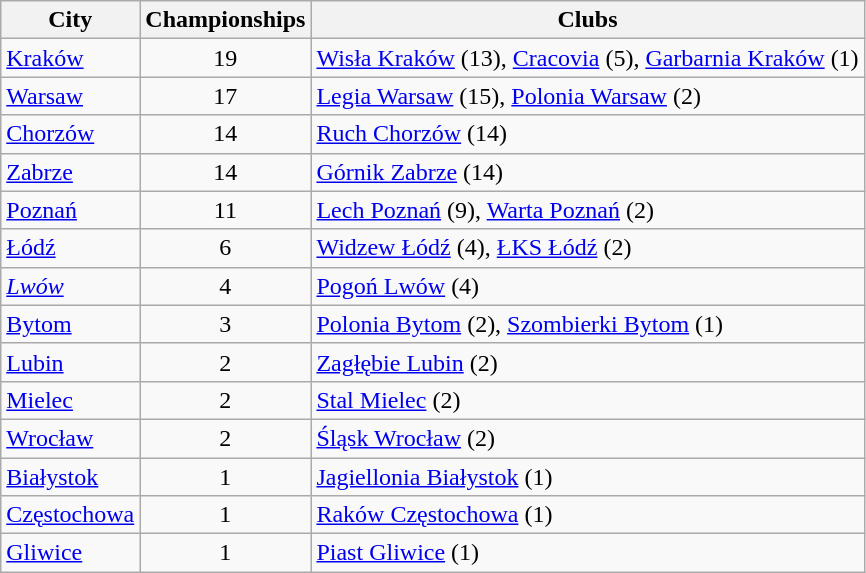<table class="wikitable">
<tr>
<th>City</th>
<th>Championships</th>
<th>Clubs</th>
</tr>
<tr>
<td><a href='#'>Kraków</a></td>
<td align="center">19</td>
<td><a href='#'>Wisła Kraków</a> (13), <a href='#'>Cracovia</a> (5), <a href='#'>Garbarnia Kraków</a> (1)</td>
</tr>
<tr>
<td><a href='#'>Warsaw</a></td>
<td align="center">17</td>
<td><a href='#'>Legia Warsaw</a> (15), <a href='#'>Polonia Warsaw</a> (2)</td>
</tr>
<tr>
<td><a href='#'>Chorzów</a></td>
<td align="center">14</td>
<td><a href='#'>Ruch Chorzów</a> (14)</td>
</tr>
<tr>
<td><a href='#'>Zabrze</a></td>
<td align="center">14</td>
<td><a href='#'>Górnik Zabrze</a> (14)</td>
</tr>
<tr>
<td><a href='#'>Poznań</a></td>
<td align="center">11</td>
<td><a href='#'>Lech Poznań</a> (9), <a href='#'>Warta Poznań</a> (2)</td>
</tr>
<tr>
<td><a href='#'>Łódź</a></td>
<td align="center">6</td>
<td><a href='#'>Widzew Łódź</a> (4), <a href='#'>ŁKS Łódź</a> (2)</td>
</tr>
<tr>
<td><a href='#'><em>Lwów</em></a></td>
<td align="center">4</td>
<td><a href='#'>Pogoń Lwów</a> (4)</td>
</tr>
<tr>
<td><a href='#'>Bytom</a></td>
<td align="center">3</td>
<td><a href='#'>Polonia Bytom</a> (2), <a href='#'>Szombierki Bytom</a> (1)</td>
</tr>
<tr>
<td><a href='#'>Lubin</a></td>
<td align="center">2</td>
<td><a href='#'>Zagłębie Lubin</a> (2)</td>
</tr>
<tr>
<td><a href='#'>Mielec</a></td>
<td align="center">2</td>
<td><a href='#'>Stal Mielec</a> (2)</td>
</tr>
<tr>
<td><a href='#'>Wrocław</a></td>
<td align="center">2</td>
<td><a href='#'>Śląsk Wrocław</a> (2)</td>
</tr>
<tr>
<td><a href='#'>Białystok</a></td>
<td align="center">1</td>
<td><a href='#'>Jagiellonia Białystok</a> (1)</td>
</tr>
<tr>
<td><a href='#'>Częstochowa</a></td>
<td align="center">1</td>
<td><a href='#'>Raków Częstochowa</a> (1)</td>
</tr>
<tr>
<td><a href='#'>Gliwice</a></td>
<td align="center">1</td>
<td><a href='#'>Piast Gliwice</a> (1)</td>
</tr>
</table>
